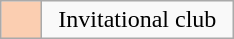<table class="wikitable">
<tr>
<td width="20px" bgcolor="#FBCEB1"></td>
<td align='center' width='120'>Invitational club</td>
</tr>
</table>
